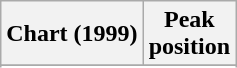<table class="wikitable sortable">
<tr>
<th align="left">Chart (1999)</th>
<th align="center">Peak<br>position</th>
</tr>
<tr>
</tr>
<tr>
</tr>
<tr>
</tr>
</table>
